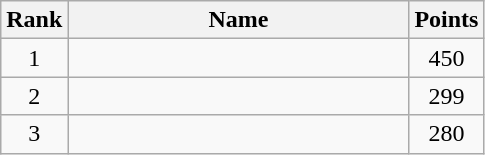<table class="wikitable" border="1" style="text-align:center">
<tr>
<th width=30>Rank</th>
<th width=220>Name</th>
<th width=25>Points</th>
</tr>
<tr>
<td>1</td>
<td align="left"></td>
<td>450</td>
</tr>
<tr>
<td>2</td>
<td align="left"></td>
<td>299</td>
</tr>
<tr>
<td>3</td>
<td align="left"></td>
<td>280</td>
</tr>
</table>
